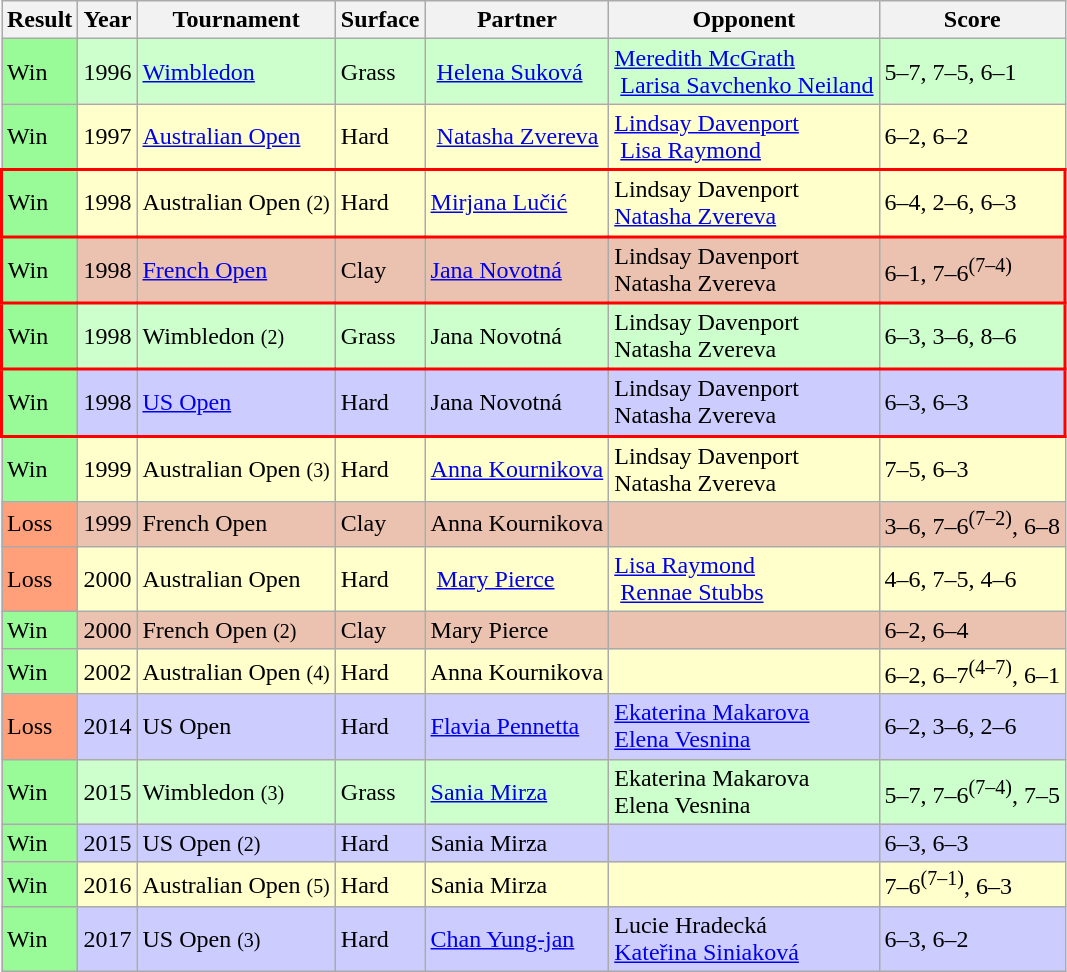<table class="sortable wikitable">
<tr>
<th>Result</th>
<th>Year</th>
<th>Tournament</th>
<th>Surface</th>
<th>Partner</th>
<th>Opponent</th>
<th class="unsortable">Score</th>
</tr>
<tr style="background:#ccffcc;">
<td style="background:#98fb98;">Win</td>
<td>1996</td>
<td><a href='#'>Wimbledon</a></td>
<td>Grass</td>
<td> <a href='#'>Helena Suková</a></td>
<td> <a href='#'>Meredith McGrath</a><br> <a href='#'>Larisa Savchenko Neiland</a></td>
<td>5–7, 7–5, 6–1</td>
</tr>
<tr style="background:#ffffcc;">
<td style="background:#98fb98;">Win</td>
<td>1997</td>
<td><a href='#'>Australian Open</a></td>
<td>Hard</td>
<td> <a href='#'>Natasha Zvereva</a></td>
<td> <a href='#'>Lindsay Davenport</a><br> <a href='#'>Lisa Raymond</a></td>
<td>6–2, 6–2</td>
</tr>
<tr style="background:#ffc;border:2px solid red">
<td style="background:#98fb98;">Win</td>
<td>1998</td>
<td>Australian Open <small>(2)</small></td>
<td>Hard</td>
<td> <a href='#'>Mirjana Lučić</a></td>
<td> Lindsay Davenport<br> <a href='#'>Natasha Zvereva</a></td>
<td>6–4, 2–6, 6–3</td>
</tr>
<tr style="background:#ebc2af;border:2px solid red">
<td style="background:#98fb98;">Win</td>
<td>1998</td>
<td><a href='#'>French Open</a></td>
<td>Clay</td>
<td> <a href='#'>Jana Novotná</a></td>
<td> Lindsay Davenport<br> Natasha Zvereva</td>
<td>6–1, 7–6<sup>(7–4)</sup></td>
</tr>
<tr style="background:#cfc;border:2px solid red">
<td style="background:#98fb98;">Win</td>
<td>1998</td>
<td>Wimbledon <small>(2)</small></td>
<td>Grass</td>
<td> Jana Novotná</td>
<td> Lindsay Davenport<br> Natasha Zvereva</td>
<td>6–3, 3–6, 8–6</td>
</tr>
<tr style="background:#ccf;border:2px solid red">
<td style="background:#98fb98;">Win</td>
<td>1998</td>
<td><a href='#'>US Open</a></td>
<td>Hard</td>
<td> Jana Novotná</td>
<td> Lindsay Davenport<br> Natasha Zvereva</td>
<td>6–3, 6–3</td>
</tr>
<tr style="background:#ffffcc;">
<td style="background:#98fb98;">Win</td>
<td>1999</td>
<td>Australian Open <small>(3)</small></td>
<td>Hard</td>
<td> <a href='#'>Anna Kournikova</a></td>
<td> Lindsay Davenport<br> Natasha Zvereva</td>
<td>7–5, 6–3</td>
</tr>
<tr style="background:#ebc2af;">
<td style="background:#ffa07a;">Loss</td>
<td>1999</td>
<td>French Open</td>
<td>Clay</td>
<td> Anna Kournikova</td>
<td></td>
<td>3–6, 7–6<sup>(7–2)</sup>, 6–8</td>
</tr>
<tr style="background:#ffffcc;">
<td style="background:#ffa07a;">Loss</td>
<td>2000</td>
<td>Australian Open</td>
<td>Hard</td>
<td> <a href='#'>Mary Pierce</a></td>
<td> <a href='#'>Lisa Raymond</a><br> <a href='#'>Rennae Stubbs</a></td>
<td>4–6, 7–5, 4–6</td>
</tr>
<tr style="background:#ebc2af;">
<td style="background:#98fb98;">Win</td>
<td>2000</td>
<td>French Open <small>(2)</small></td>
<td>Clay</td>
<td> Mary Pierce</td>
<td></td>
<td>6–2, 6–4</td>
</tr>
<tr style="background:#ffffcc;">
<td style="background:#98fb98;">Win</td>
<td>2002</td>
<td>Australian Open <small>(4)</small></td>
<td>Hard</td>
<td> Anna Kournikova</td>
<td></td>
<td>6–2, 6–7<sup>(4–7)</sup>, 6–1</td>
</tr>
<tr style="background:#ccccff;">
<td style="background:#ffa07a;">Loss</td>
<td>2014</td>
<td>US Open</td>
<td>Hard</td>
<td> <a href='#'>Flavia Pennetta</a></td>
<td> <a href='#'>Ekaterina Makarova</a><br> <a href='#'>Elena Vesnina</a></td>
<td>6–2, 3–6, 2–6</td>
</tr>
<tr style="background:#ccffcc;">
<td style="background:#98fb98;">Win</td>
<td>2015</td>
<td>Wimbledon <small>(3)</small></td>
<td>Grass</td>
<td> <a href='#'>Sania Mirza</a></td>
<td> Ekaterina Makarova<br> Elena Vesnina</td>
<td>5–7, 7–6<sup>(7–4)</sup>, 7–5</td>
</tr>
<tr style="background:#ccccff;">
<td style="background:#98fb98;">Win</td>
<td>2015</td>
<td>US Open <small>(2)</small></td>
<td>Hard</td>
<td> Sania Mirza</td>
<td></td>
<td>6–3, 6–3</td>
</tr>
<tr style="background:#ffffcc;">
<td style="background:#98fb98;">Win</td>
<td>2016</td>
<td>Australian Open <small>(5)</small></td>
<td>Hard</td>
<td> Sania Mirza</td>
<td></td>
<td>7–6<sup>(7–1)</sup>, 6–3</td>
</tr>
<tr style="background:#ccccff;">
<td style="background:#98fb98;">Win</td>
<td>2017</td>
<td>US Open <small>(3)</small></td>
<td>Hard</td>
<td> <a href='#'>Chan Yung-jan</a></td>
<td> Lucie Hradecká<br> <a href='#'>Kateřina Siniaková</a></td>
<td>6–3, 6–2</td>
</tr>
</table>
